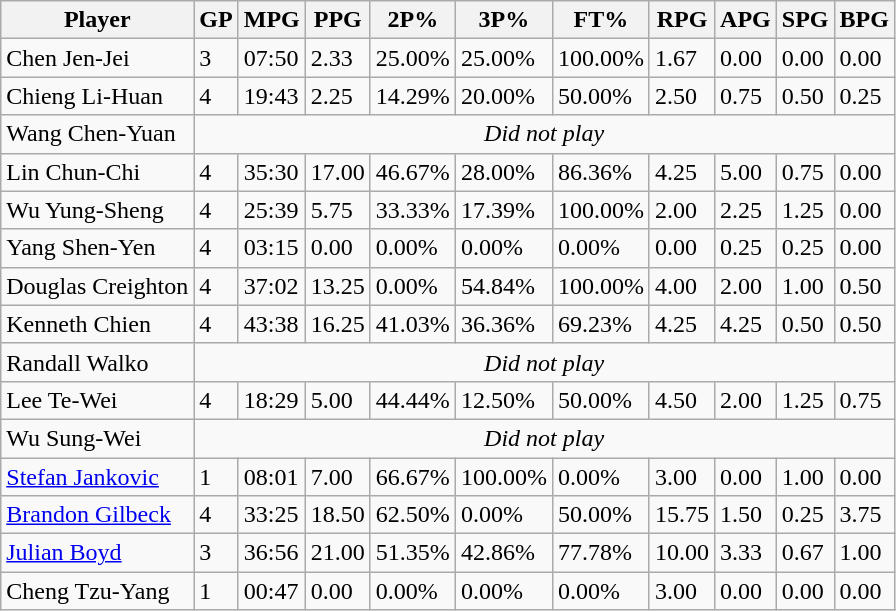<table class="wikitable">
<tr>
<th>Player</th>
<th>GP</th>
<th>MPG</th>
<th>PPG</th>
<th>2P%</th>
<th>3P%</th>
<th>FT%</th>
<th>RPG</th>
<th>APG</th>
<th>SPG</th>
<th>BPG</th>
</tr>
<tr>
<td>Chen Jen-Jei</td>
<td>3</td>
<td>07:50</td>
<td>2.33</td>
<td>25.00%</td>
<td>25.00%</td>
<td>100.00%</td>
<td>1.67</td>
<td>0.00</td>
<td>0.00</td>
<td>0.00</td>
</tr>
<tr>
<td>Chieng Li-Huan</td>
<td>4</td>
<td>19:43</td>
<td>2.25</td>
<td>14.29%</td>
<td>20.00%</td>
<td>50.00%</td>
<td>2.50</td>
<td>0.75</td>
<td>0.50</td>
<td>0.25</td>
</tr>
<tr>
<td>Wang Chen-Yuan</td>
<td colspan=10 align=center><em>Did not play</em></td>
</tr>
<tr>
<td>Lin Chun-Chi</td>
<td>4</td>
<td>35:30</td>
<td>17.00</td>
<td>46.67%</td>
<td>28.00%</td>
<td>86.36%</td>
<td>4.25</td>
<td>5.00</td>
<td>0.75</td>
<td>0.00</td>
</tr>
<tr>
<td>Wu Yung-Sheng</td>
<td>4</td>
<td>25:39</td>
<td>5.75</td>
<td>33.33%</td>
<td>17.39%</td>
<td>100.00%</td>
<td>2.00</td>
<td>2.25</td>
<td>1.25</td>
<td>0.00</td>
</tr>
<tr>
<td>Yang Shen-Yen</td>
<td>4</td>
<td>03:15</td>
<td>0.00</td>
<td>0.00%</td>
<td>0.00%</td>
<td>0.00%</td>
<td>0.00</td>
<td>0.25</td>
<td>0.25</td>
<td>0.00</td>
</tr>
<tr>
<td>Douglas Creighton</td>
<td>4</td>
<td>37:02</td>
<td>13.25</td>
<td>0.00%</td>
<td>54.84%</td>
<td>100.00%</td>
<td>4.00</td>
<td>2.00</td>
<td>1.00</td>
<td>0.50</td>
</tr>
<tr>
<td>Kenneth Chien</td>
<td>4</td>
<td>43:38</td>
<td>16.25</td>
<td>41.03%</td>
<td>36.36%</td>
<td>69.23%</td>
<td>4.25</td>
<td>4.25</td>
<td>0.50</td>
<td>0.50</td>
</tr>
<tr>
<td>Randall Walko</td>
<td colspan=10 align=center><em>Did not play</em></td>
</tr>
<tr>
<td>Lee Te-Wei</td>
<td>4</td>
<td>18:29</td>
<td>5.00</td>
<td>44.44%</td>
<td>12.50%</td>
<td>50.00%</td>
<td>4.50</td>
<td>2.00</td>
<td>1.25</td>
<td>0.75</td>
</tr>
<tr>
<td>Wu Sung-Wei</td>
<td colspan=10 align=center><em>Did not play</em></td>
</tr>
<tr>
<td><a href='#'>Stefan Jankovic</a></td>
<td>1</td>
<td>08:01</td>
<td>7.00</td>
<td>66.67%</td>
<td>100.00%</td>
<td>0.00%</td>
<td>3.00</td>
<td>0.00</td>
<td>1.00</td>
<td>0.00</td>
</tr>
<tr>
<td><a href='#'>Brandon Gilbeck</a></td>
<td>4</td>
<td>33:25</td>
<td>18.50</td>
<td>62.50%</td>
<td>0.00%</td>
<td>50.00%</td>
<td>15.75</td>
<td>1.50</td>
<td>0.25</td>
<td>3.75</td>
</tr>
<tr>
<td><a href='#'>Julian Boyd</a></td>
<td>3</td>
<td>36:56</td>
<td>21.00</td>
<td>51.35%</td>
<td>42.86%</td>
<td>77.78%</td>
<td>10.00</td>
<td>3.33</td>
<td>0.67</td>
<td>1.00</td>
</tr>
<tr>
<td>Cheng Tzu-Yang</td>
<td>1</td>
<td>00:47</td>
<td>0.00</td>
<td>0.00%</td>
<td>0.00%</td>
<td>0.00%</td>
<td>3.00</td>
<td>0.00</td>
<td>0.00</td>
<td>0.00</td>
</tr>
</table>
